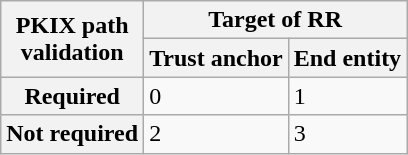<table class="wikitable floatright">
<tr>
<th rowspan=2>PKIX path <br>validation</th>
<th colspan=2>Target of RR</th>
</tr>
<tr>
<th>Trust anchor</th>
<th>End entity</th>
</tr>
<tr>
<th>Required</th>
<td>0</td>
<td>1</td>
</tr>
<tr>
<th>Not required</th>
<td>2</td>
<td>3</td>
</tr>
</table>
